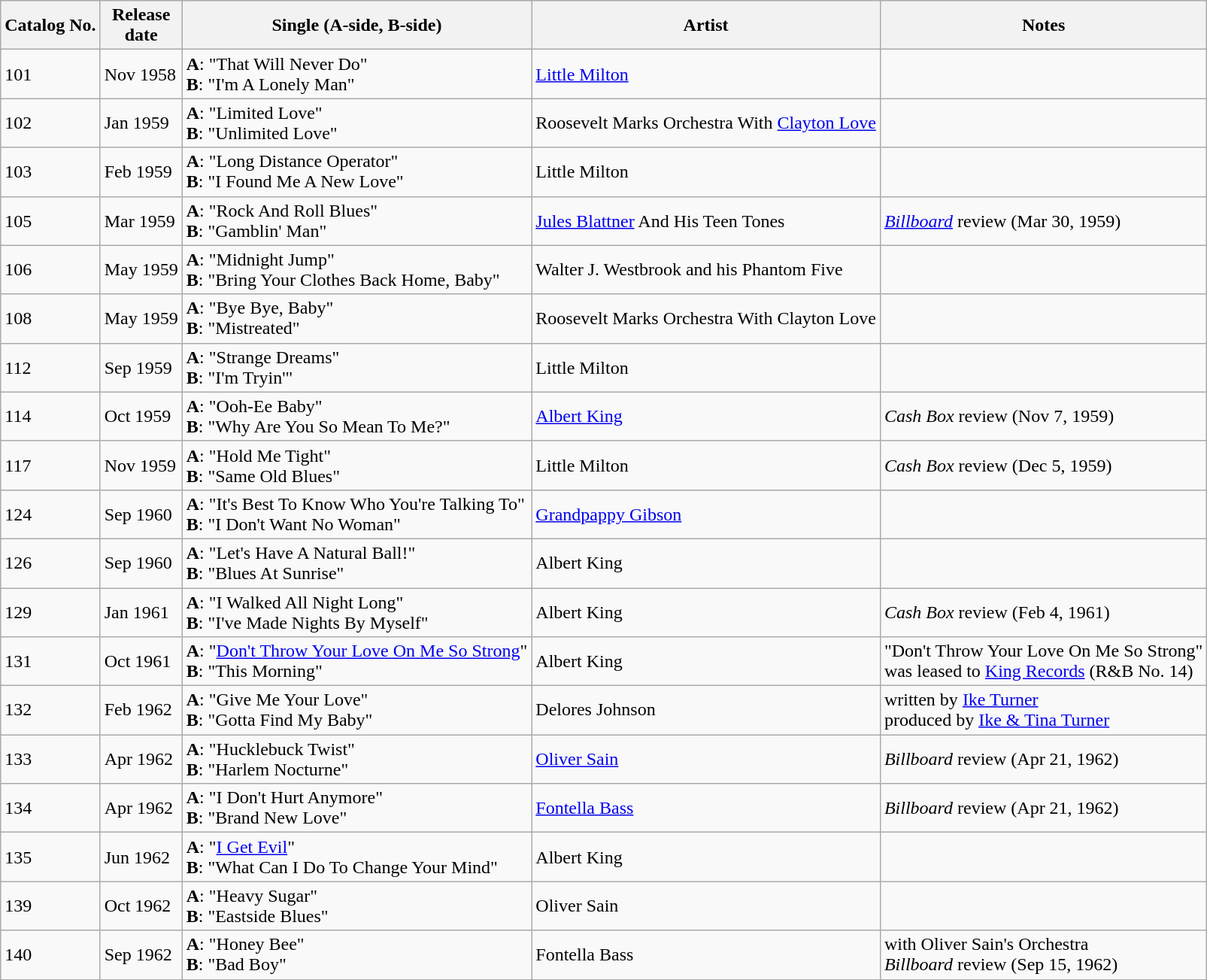<table class="wikitable">
<tr>
<th>Catalog No.</th>
<th>Release<br>date</th>
<th><strong>Single (A-side, B-side)</strong></th>
<th>Artist</th>
<th>Notes</th>
</tr>
<tr>
<td>101</td>
<td>Nov 1958</td>
<td><strong>A</strong>: "That Will Never Do"<br><strong>B</strong>: "I'm A Lonely Man"</td>
<td><a href='#'>Little Milton</a></td>
<td></td>
</tr>
<tr>
<td>102</td>
<td>Jan 1959</td>
<td><strong>A</strong>: "Limited Love"<br><strong>B</strong>: "Unlimited Love"</td>
<td>Roosevelt Marks Orchestra With <a href='#'>Clayton Love</a><br></td>
<td></td>
</tr>
<tr>
<td>103</td>
<td>Feb 1959</td>
<td><strong>A</strong>: "Long Distance Operator"<br><strong>B</strong>: "I Found Me A New Love"</td>
<td>Little Milton</td>
<td></td>
</tr>
<tr>
<td>105</td>
<td>Mar 1959</td>
<td><strong>A</strong>: "Rock And Roll Blues"<br><strong>B</strong>: "Gamblin' Man"</td>
<td><a href='#'>Jules Blattner</a> And His Teen Tones</td>
<td><em><a href='#'>Billboard</a></em> review (Mar 30, 1959)</td>
</tr>
<tr>
<td>106</td>
<td>May 1959</td>
<td><strong>A</strong>: "Midnight Jump"<br><strong>B</strong>: "Bring Your Clothes Back Home, Baby"</td>
<td>Walter J. Westbrook and his Phantom Five</td>
<td></td>
</tr>
<tr>
<td>108</td>
<td>May 1959</td>
<td><strong>A</strong>: "Bye Bye, Baby"<br><strong>B</strong>: "Mistreated"</td>
<td>Roosevelt Marks Orchestra With Clayton Love</td>
<td></td>
</tr>
<tr>
<td>112</td>
<td>Sep 1959</td>
<td><strong>A</strong>: "Strange Dreams"<br><strong>B</strong>: "I'm Tryin'"</td>
<td>Little Milton</td>
<td></td>
</tr>
<tr>
<td>114</td>
<td>Oct 1959</td>
<td><strong>A</strong>: "Ooh-Ee Baby"<br><strong>B</strong>: "Why Are You So Mean To Me?"</td>
<td><a href='#'>Albert King</a></td>
<td><em>Cash Box</em> review (Nov 7, 1959)</td>
</tr>
<tr>
<td>117</td>
<td>Nov 1959</td>
<td><strong>A</strong>: "Hold Me Tight"<br><strong>B</strong>: "Same Old Blues"</td>
<td>Little Milton</td>
<td><em>Cash Box</em> review (Dec 5, 1959)</td>
</tr>
<tr>
<td>124</td>
<td>Sep 1960</td>
<td><strong>A</strong>: "It's Best To Know Who You're Talking To"<br><strong>B</strong>: "I Don't Want No Woman"</td>
<td><a href='#'>Grandpappy Gibson</a></td>
<td></td>
</tr>
<tr>
<td>126</td>
<td>Sep 1960</td>
<td><strong>A</strong>: "Let's Have A Natural Ball!"<br><strong>B</strong>: "Blues At Sunrise"</td>
<td>Albert King</td>
<td></td>
</tr>
<tr>
<td>129</td>
<td>Jan 1961</td>
<td><strong>A</strong>: "I Walked All Night Long"<br><strong>B</strong>: "I've Made Nights By Myself"</td>
<td>Albert King</td>
<td><em>Cash Box</em> review (Feb 4, 1961)</td>
</tr>
<tr>
<td>131</td>
<td>Oct 1961</td>
<td><strong>A</strong>: "<a href='#'>Don't Throw Your Love On Me So Strong</a>"<br><strong>B</strong>: "This Morning"</td>
<td>Albert King</td>
<td>"Don't Throw Your Love On Me So Strong"<br>was leased to <a href='#'>King Records</a> (R&B No. 14)</td>
</tr>
<tr>
<td>132</td>
<td>Feb 1962</td>
<td><strong>A</strong>: "Give Me Your Love"<br><strong>B</strong>: "Gotta Find My Baby"</td>
<td>Delores Johnson</td>
<td>written by <a href='#'>Ike Turner</a><br>produced by <a href='#'>Ike & Tina Turner</a></td>
</tr>
<tr>
<td>133</td>
<td>Apr 1962</td>
<td><strong>A</strong>: "Hucklebuck Twist"<br><strong>B</strong>: "Harlem Nocturne"</td>
<td><a href='#'>Oliver Sain</a></td>
<td><em>Billboard</em> review (Apr 21, 1962)</td>
</tr>
<tr>
<td>134</td>
<td>Apr 1962</td>
<td><strong>A</strong>: "I Don't Hurt Anymore"<br><strong>B</strong>: "Brand New Love"</td>
<td><a href='#'>Fontella Bass</a></td>
<td><em>Billboard</em> review (Apr 21, 1962)</td>
</tr>
<tr>
<td>135</td>
<td>Jun 1962</td>
<td><strong>A</strong>: "<a href='#'>I Get Evil</a>"<br><strong>B</strong>: "What Can I Do To Change Your Mind"</td>
<td>Albert King</td>
<td></td>
</tr>
<tr>
<td>139</td>
<td>Oct 1962</td>
<td><strong>A</strong>: "Heavy Sugar"<br><strong>B</strong>: "Eastside Blues"</td>
<td>Oliver Sain</td>
<td></td>
</tr>
<tr>
<td>140</td>
<td>Sep 1962</td>
<td><strong>A</strong>: "Honey Bee"<br><strong>B</strong>: "Bad Boy"</td>
<td>Fontella Bass</td>
<td>with Oliver Sain's Orchestra<br><em>Billboard</em> review (Sep 15, 1962)</td>
</tr>
</table>
